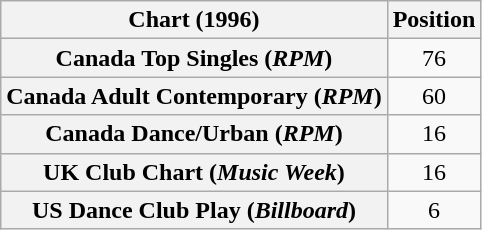<table class="wikitable sortable plainrowheaders" style="text-align:center">
<tr>
<th>Chart (1996)</th>
<th>Position</th>
</tr>
<tr>
<th scope="row">Canada Top Singles (<em>RPM</em>)</th>
<td>76</td>
</tr>
<tr>
<th scope="row">Canada Adult Contemporary (<em>RPM</em>)</th>
<td>60</td>
</tr>
<tr>
<th scope="row">Canada Dance/Urban (<em>RPM</em>)</th>
<td>16</td>
</tr>
<tr>
<th scope="row">UK Club Chart (<em>Music Week</em>)</th>
<td>16</td>
</tr>
<tr>
<th scope="row">US Dance Club Play (<em>Billboard</em>)</th>
<td>6</td>
</tr>
</table>
